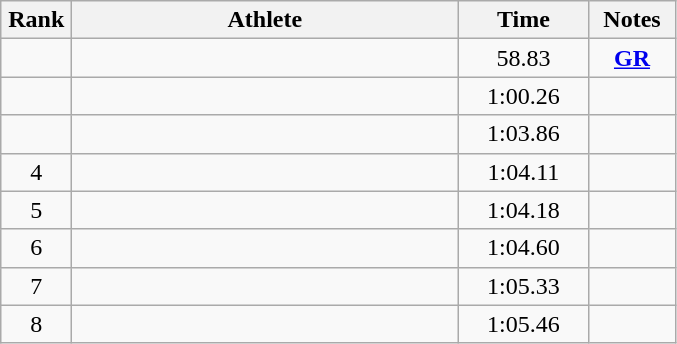<table class="wikitable" style="text-align:center">
<tr>
<th width=40>Rank</th>
<th width=250>Athlete</th>
<th width=80>Time</th>
<th width=50>Notes</th>
</tr>
<tr>
<td></td>
<td align=left></td>
<td>58.83</td>
<td><strong><a href='#'>GR</a></strong></td>
</tr>
<tr>
<td></td>
<td align=left></td>
<td>1:00.26</td>
<td></td>
</tr>
<tr>
<td></td>
<td align=left></td>
<td>1:03.86</td>
<td></td>
</tr>
<tr>
<td>4</td>
<td align=left></td>
<td>1:04.11</td>
<td></td>
</tr>
<tr>
<td>5</td>
<td align=left></td>
<td>1:04.18</td>
<td></td>
</tr>
<tr>
<td>6</td>
<td align=left></td>
<td>1:04.60</td>
<td></td>
</tr>
<tr>
<td>7</td>
<td align=left></td>
<td>1:05.33</td>
<td></td>
</tr>
<tr>
<td>8</td>
<td align=left></td>
<td>1:05.46</td>
<td></td>
</tr>
</table>
